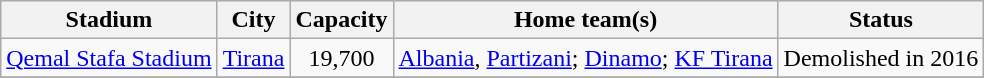<table class="wikitable sortable">
<tr>
<th>Stadium</th>
<th>City</th>
<th>Capacity</th>
<th>Home team(s)</th>
<th>Status</th>
</tr>
<tr>
<td><a href='#'>Qemal Stafa Stadium</a><br></td>
<td><a href='#'>Tirana</a></td>
<td align="center">19,700</td>
<td><a href='#'>Albania</a>, <a href='#'>Partizani</a>; <a href='#'>Dinamo</a>; <a href='#'>KF Tirana</a></td>
<td>Demolished in 2016</td>
</tr>
<tr>
</tr>
</table>
